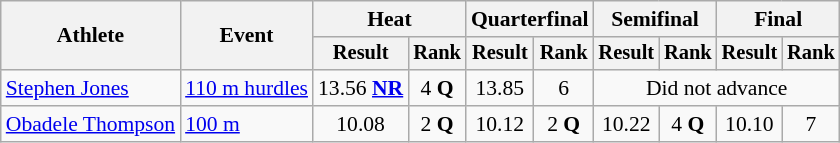<table class=wikitable style="font-size:90%">
<tr>
<th rowspan="2">Athlete</th>
<th rowspan="2">Event</th>
<th colspan="2">Heat</th>
<th colspan="2">Quarterfinal</th>
<th colspan="2">Semifinal</th>
<th colspan="2">Final</th>
</tr>
<tr style="font-size:95%">
<th>Result</th>
<th>Rank</th>
<th>Result</th>
<th>Rank</th>
<th>Result</th>
<th>Rank</th>
<th>Result</th>
<th>Rank</th>
</tr>
<tr align=center>
<td align=left><a href='#'>Stephen Jones</a></td>
<td align=left><a href='#'>110 m hurdles</a></td>
<td>13.56 <strong><a href='#'>NR</a></strong></td>
<td>4 <strong>Q</strong></td>
<td>13.85</td>
<td>6</td>
<td colspan=4>Did not advance</td>
</tr>
<tr align=center>
<td align=left><a href='#'>Obadele Thompson</a></td>
<td align=left><a href='#'>100 m</a></td>
<td>10.08</td>
<td>2 <strong>Q</strong></td>
<td>10.12</td>
<td>2 <strong>Q</strong></td>
<td>10.22</td>
<td>4 <strong>Q</strong></td>
<td>10.10</td>
<td>7</td>
</tr>
</table>
